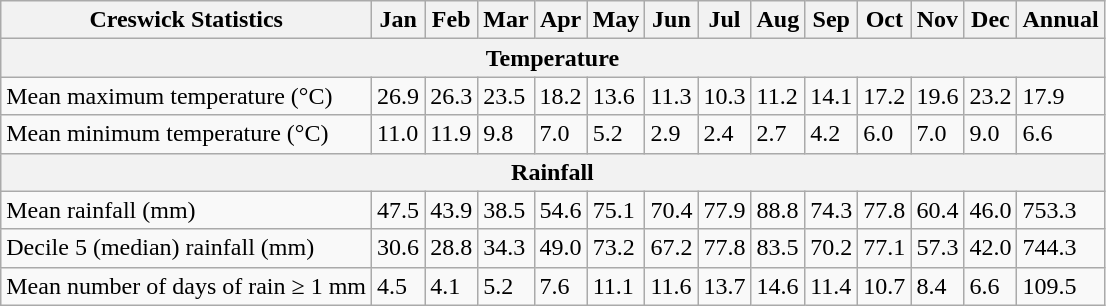<table class="wikitable">
<tr>
<th>Creswick Statistics</th>
<th><abbr>Jan</abbr></th>
<th><abbr>Feb</abbr></th>
<th><abbr>Mar</abbr></th>
<th><abbr>Apr</abbr></th>
<th>May</th>
<th><abbr>Jun</abbr></th>
<th><abbr>Jul</abbr></th>
<th><abbr>Aug</abbr></th>
<th><abbr>Sep</abbr></th>
<th><abbr>Oct</abbr></th>
<th><abbr>Nov</abbr></th>
<th><abbr>Dec</abbr></th>
<th>Annual</th>
</tr>
<tr>
<th colspan="14">Temperature</th>
</tr>
<tr>
<td>Mean maximum temperature (°C)</td>
<td>26.9</td>
<td>26.3</td>
<td>23.5</td>
<td>18.2</td>
<td>13.6</td>
<td>11.3</td>
<td>10.3</td>
<td>11.2</td>
<td>14.1</td>
<td>17.2</td>
<td>19.6</td>
<td>23.2</td>
<td>17.9</td>
</tr>
<tr>
<td>Mean minimum temperature (°C)</td>
<td>11.0</td>
<td>11.9</td>
<td>9.8</td>
<td>7.0</td>
<td>5.2</td>
<td>2.9</td>
<td>2.4</td>
<td>2.7</td>
<td>4.2</td>
<td>6.0</td>
<td>7.0</td>
<td>9.0</td>
<td>6.6</td>
</tr>
<tr>
<th colspan="14">Rainfall</th>
</tr>
<tr>
<td>Mean rainfall (mm)</td>
<td>47.5</td>
<td>43.9</td>
<td>38.5</td>
<td>54.6</td>
<td>75.1</td>
<td>70.4</td>
<td>77.9</td>
<td>88.8</td>
<td>74.3</td>
<td>77.8</td>
<td>60.4</td>
<td>46.0</td>
<td>753.3</td>
</tr>
<tr>
<td>Decile 5 (median) rainfall (mm)</td>
<td>30.6</td>
<td>28.8</td>
<td>34.3</td>
<td>49.0</td>
<td>73.2</td>
<td>67.2</td>
<td>77.8</td>
<td>83.5</td>
<td>70.2</td>
<td>77.1</td>
<td>57.3</td>
<td>42.0</td>
<td>744.3</td>
</tr>
<tr>
<td>Mean number of days of rain ≥ 1 mm</td>
<td>4.5</td>
<td>4.1</td>
<td>5.2</td>
<td>7.6</td>
<td>11.1</td>
<td>11.6</td>
<td>13.7</td>
<td>14.6</td>
<td>11.4</td>
<td>10.7</td>
<td>8.4</td>
<td>6.6</td>
<td>109.5</td>
</tr>
</table>
